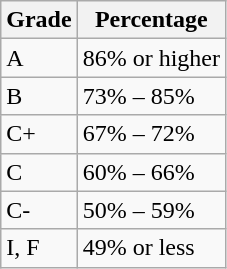<table class="wikitable">
<tr>
<th>Grade</th>
<th>Percentage</th>
</tr>
<tr>
<td>A</td>
<td>86% or higher</td>
</tr>
<tr>
<td>B</td>
<td>73% – 85%</td>
</tr>
<tr>
<td>C+</td>
<td>67% – 72%</td>
</tr>
<tr>
<td>C</td>
<td>60% – 66%</td>
</tr>
<tr>
<td>C-</td>
<td>50% – 59%</td>
</tr>
<tr>
<td>I, F</td>
<td>49% or less</td>
</tr>
</table>
